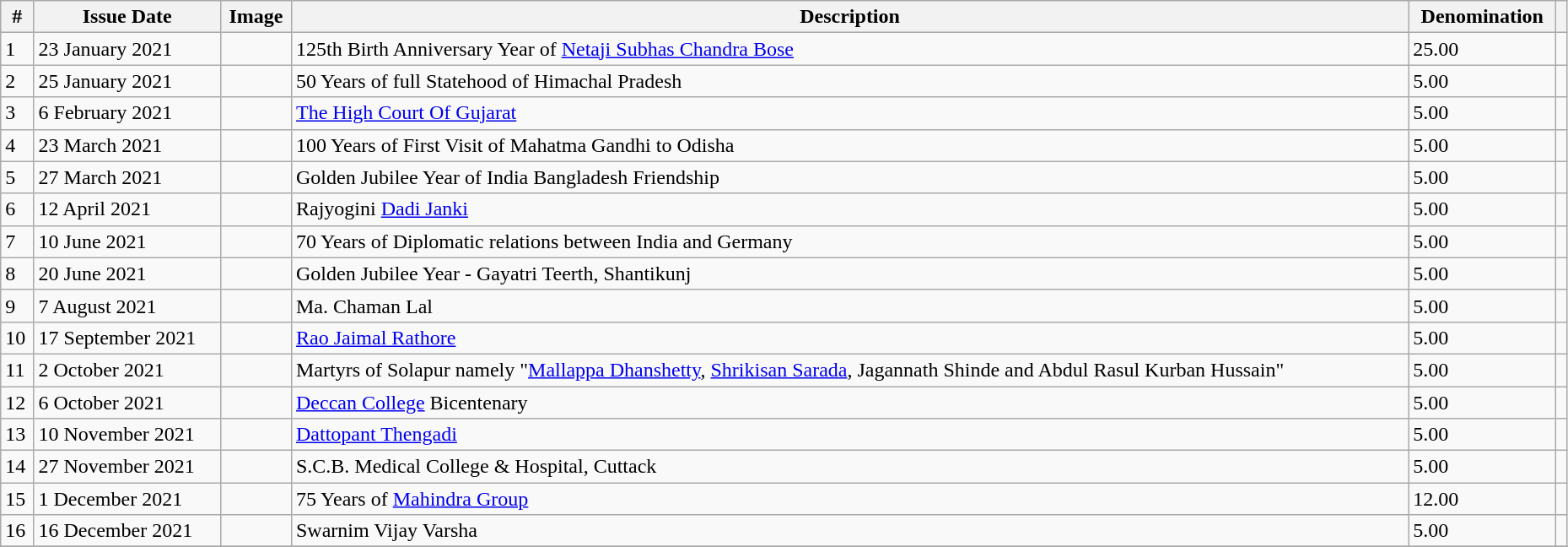<table class = "wikitable"  style = "text-align:justify" width = "98%">
<tr>
<th>#</th>
<th>Issue Date</th>
<th>Image</th>
<th>Description</th>
<th>Denomination</th>
<th></th>
</tr>
<tr>
<td>1</td>
<td>23 January 2021</td>
<td></td>
<td>125th Birth Anniversary Year of <a href='#'>Netaji Subhas Chandra Bose</a></td>
<td>25.00</td>
<td></td>
</tr>
<tr>
<td>2</td>
<td>25 January 2021</td>
<td></td>
<td>50 Years of full Statehood of Himachal Pradesh</td>
<td>5.00</td>
<td></td>
</tr>
<tr>
<td>3</td>
<td>6 February 2021</td>
<td></td>
<td><a href='#'>The High Court Of Gujarat</a></td>
<td>5.00</td>
</tr>
<tr>
<td>4</td>
<td>23 March 2021</td>
<td></td>
<td>100 Years of First Visit of Mahatma Gandhi to Odisha</td>
<td>5.00</td>
<td></td>
</tr>
<tr>
<td>5</td>
<td>27 March 2021</td>
<td></td>
<td>Golden Jubilee Year of India Bangladesh Friendship</td>
<td>5.00</td>
<td></td>
</tr>
<tr>
<td>6</td>
<td>12 April 2021</td>
<td></td>
<td>Rajyogini <a href='#'>Dadi Janki</a></td>
<td>5.00</td>
<td></td>
</tr>
<tr>
<td>7</td>
<td>10 June 2021</td>
<td></td>
<td>70 Years of Diplomatic relations between India and Germany</td>
<td>5.00</td>
<td></td>
</tr>
<tr>
<td>8</td>
<td>20 June 2021</td>
<td></td>
<td>Golden Jubilee Year - Gayatri Teerth, Shantikunj</td>
<td>5.00</td>
<td></td>
</tr>
<tr>
<td>9</td>
<td>7 August 2021</td>
<td></td>
<td>Ma. Chaman Lal</td>
<td>5.00</td>
<td></td>
</tr>
<tr>
<td>10</td>
<td>17 September 2021</td>
<td></td>
<td><a href='#'>Rao Jaimal Rathore</a></td>
<td>5.00</td>
<td></td>
</tr>
<tr>
<td>11</td>
<td>2 October 2021</td>
<td></td>
<td>Martyrs of Solapur namely "<a href='#'>Mallappa Dhanshetty</a>, <a href='#'>Shrikisan Sarada</a>, Jagannath Shinde and Abdul Rasul Kurban Hussain"</td>
<td>5.00</td>
<td></td>
</tr>
<tr>
<td>12</td>
<td>6 October 2021</td>
<td></td>
<td><a href='#'>Deccan College</a> Bicentenary</td>
<td>5.00</td>
<td></td>
</tr>
<tr>
<td>13</td>
<td>10 November 2021</td>
<td></td>
<td><a href='#'>Dattopant Thengadi</a></td>
<td>5.00</td>
<td></td>
</tr>
<tr>
<td>14</td>
<td>27 November 2021</td>
<td></td>
<td>S.C.B. Medical College & Hospital, Cuttack</td>
<td>5.00</td>
<td></td>
</tr>
<tr>
<td>15</td>
<td>1 December 2021</td>
<td></td>
<td>75 Years of <a href='#'>Mahindra Group</a></td>
<td>12.00</td>
<td></td>
</tr>
<tr>
<td>16</td>
<td>16 December 2021</td>
<td></td>
<td>Swarnim Vijay Varsha</td>
<td>5.00</td>
<td></td>
</tr>
<tr>
</tr>
</table>
